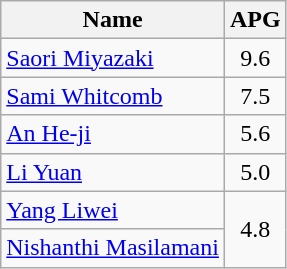<table class="wikitable">
<tr>
<th>Name</th>
<th>APG</th>
</tr>
<tr>
<td> <a href='#'>Saori Miyazaki</a></td>
<td align=center>9.6</td>
</tr>
<tr>
<td> <a href='#'>Sami Whitcomb</a></td>
<td align=center>7.5</td>
</tr>
<tr>
<td> <a href='#'>An He-ji</a></td>
<td align=center>5.6</td>
</tr>
<tr>
<td> <a href='#'>Li Yuan</a></td>
<td align=center>5.0</td>
</tr>
<tr>
<td> <a href='#'>Yang Liwei</a></td>
<td align=center rowspan=2>4.8</td>
</tr>
<tr>
<td> <a href='#'>Nishanthi Masilamani</a></td>
</tr>
</table>
